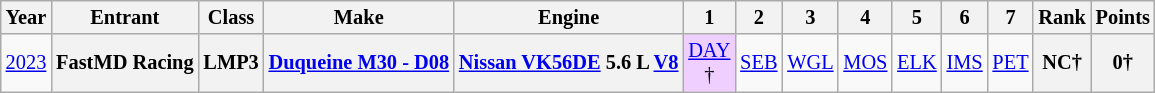<table class="wikitable" style="text-align:center; font-size:85%">
<tr>
<th>Year</th>
<th>Entrant</th>
<th>Class</th>
<th>Make</th>
<th>Engine</th>
<th>1</th>
<th>2</th>
<th>3</th>
<th>4</th>
<th>5</th>
<th>6</th>
<th>7</th>
<th>Rank</th>
<th>Points</th>
</tr>
<tr>
<td><a href='#'>2023</a></td>
<th nowrap>FastMD Racing</th>
<th>LMP3</th>
<th nowrap><a href='#'>Duqueine M30 - D08</a></th>
<th nowrap><a href='#'>Nissan VK56DE</a> 5.6 L <a href='#'>V8</a></th>
<td style="background:#EFCFFF;"><a href='#'>DAY</a><br>†</td>
<td style="background:#;"><a href='#'>SEB</a><br></td>
<td style="background:#;"><a href='#'>WGL</a><br></td>
<td style="background:#;"><a href='#'>MOS</a><br></td>
<td style="background:#;"><a href='#'>ELK</a><br></td>
<td style="background:#;"><a href='#'>IMS</a><br></td>
<td style="background:#;"><a href='#'>PET</a><br></td>
<th>NC†</th>
<th>0†</th>
</tr>
</table>
